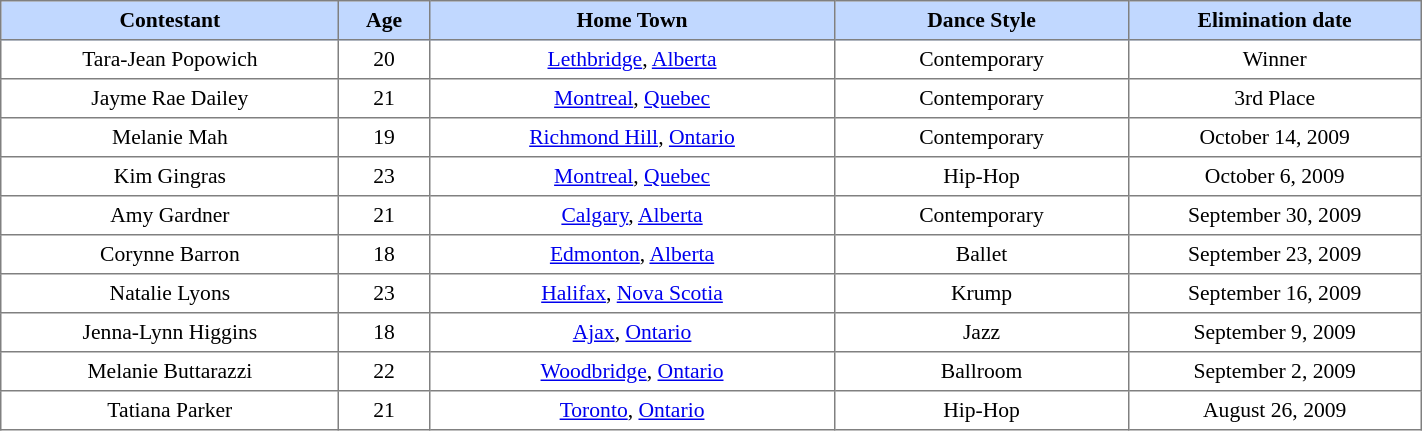<table border="1" cellpadding="4" cellspacing="0" style="text-align:center; font-size:90%; border-collapse:collapse;" width=75%>
<tr style="background:#C1D8FF;">
<th width=15%>Contestant</th>
<th width=4%; align=center>Age</th>
<th width=18%>Home Town</th>
<th width=13%>Dance Style</th>
<th width=13%>Elimination date</th>
</tr>
<tr>
<td>Tara-Jean Popowich</td>
<td>20</td>
<td><a href='#'>Lethbridge</a>, <a href='#'>Alberta</a></td>
<td>Contemporary</td>
<td>Winner</td>
</tr>
<tr>
<td>Jayme Rae Dailey</td>
<td>21</td>
<td><a href='#'>Montreal</a>, <a href='#'>Quebec</a></td>
<td>Contemporary</td>
<td>3rd Place</td>
</tr>
<tr>
<td>Melanie Mah</td>
<td>19</td>
<td><a href='#'>Richmond Hill</a>, <a href='#'>Ontario</a></td>
<td>Contemporary</td>
<td>October 14, 2009</td>
</tr>
<tr>
<td>Kim Gingras</td>
<td>23</td>
<td><a href='#'>Montreal</a>, <a href='#'>Quebec</a></td>
<td>Hip-Hop</td>
<td>October 6, 2009</td>
</tr>
<tr>
<td>Amy Gardner</td>
<td>21</td>
<td><a href='#'>Calgary</a>, <a href='#'>Alberta</a></td>
<td>Contemporary</td>
<td>September 30, 2009</td>
</tr>
<tr>
<td>Corynne Barron</td>
<td>18</td>
<td><a href='#'>Edmonton</a>, <a href='#'>Alberta</a></td>
<td>Ballet</td>
<td>September 23, 2009</td>
</tr>
<tr>
<td>Natalie Lyons</td>
<td>23</td>
<td><a href='#'>Halifax</a>, <a href='#'>Nova Scotia</a></td>
<td>Krump</td>
<td>September 16, 2009</td>
</tr>
<tr>
<td>Jenna-Lynn Higgins</td>
<td>18</td>
<td><a href='#'>Ajax</a>, <a href='#'>Ontario</a></td>
<td>Jazz</td>
<td>September 9, 2009</td>
</tr>
<tr>
<td>Melanie Buttarazzi</td>
<td>22</td>
<td><a href='#'>Woodbridge</a>, <a href='#'>Ontario</a></td>
<td>Ballroom</td>
<td>September 2, 2009</td>
</tr>
<tr>
<td>Tatiana Parker</td>
<td>21</td>
<td><a href='#'>Toronto</a>, <a href='#'>Ontario</a></td>
<td>Hip-Hop</td>
<td>August 26, 2009</td>
</tr>
</table>
